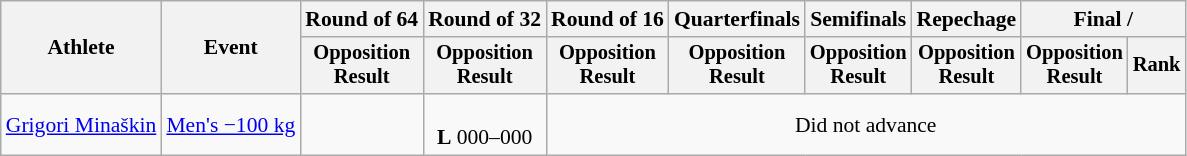<table class="wikitable" style="font-size:90%">
<tr>
<th rowspan="2">Athlete</th>
<th rowspan="2">Event</th>
<th>Round of 64</th>
<th>Round of 32</th>
<th>Round of 16</th>
<th>Quarterfinals</th>
<th>Semifinals</th>
<th>Repechage</th>
<th colspan=2>Final / </th>
</tr>
<tr style="font-size:95%">
<th>Opposition<br>Result</th>
<th>Opposition<br>Result</th>
<th>Opposition<br>Result</th>
<th>Opposition<br>Result</th>
<th>Opposition<br>Result</th>
<th>Opposition<br>Result</th>
<th>Opposition<br>Result</th>
<th>Rank</th>
</tr>
<tr align=center>
<td align=left><a href='#'>Grigori Minaškin</a></td>
<td align=left><a href='#'>Men's −100 kg</a></td>
<td></td>
<td><br><strong>L</strong> 000–000 </td>
<td colspan=6>Did not advance</td>
</tr>
</table>
